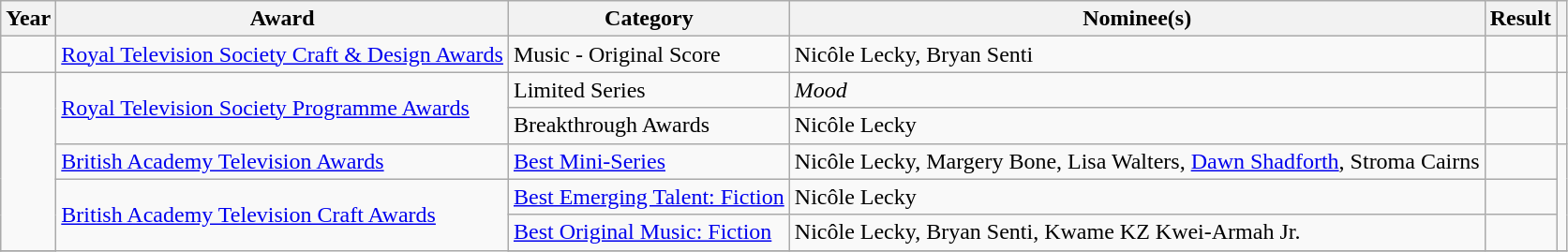<table class="wikitable sortable plainrowheaders">
<tr>
<th scope="col" class="unsortable">Year</th>
<th scope="col">Award</th>
<th scope="col">Category</th>
<th scope="col">Nominee(s)</th>
<th scope="col">Result</th>
<th scope="col" class="unsortable"></th>
</tr>
<tr>
<td></td>
<td><a href='#'>Royal Television Society Craft & Design Awards</a></td>
<td>Music - Original Score</td>
<td>Nicôle Lecky, Bryan Senti</td>
<td></td>
<td style="text-align:center"></td>
</tr>
<tr>
<td rowspan="5"></td>
<td rowspan="2"><a href='#'>Royal Television Society Programme Awards</a></td>
<td>Limited Series</td>
<td><em>Mood</em></td>
<td></td>
<td style="text-align:center" rowspan="2"></td>
</tr>
<tr>
<td>Breakthrough Awards</td>
<td>Nicôle Lecky</td>
<td></td>
</tr>
<tr>
<td><a href='#'>British Academy Television Awards</a></td>
<td><a href='#'>Best Mini-Series</a></td>
<td>Nicôle Lecky, Margery Bone, Lisa Walters, <a href='#'>Dawn Shadforth</a>, Stroma Cairns</td>
<td></td>
<td style="text-align:center" rowspan="3"></td>
</tr>
<tr>
<td rowspan="3"><a href='#'>British Academy Television Craft Awards</a></td>
<td><a href='#'>Best Emerging Talent: Fiction</a></td>
<td>Nicôle Lecky</td>
<td></td>
</tr>
<tr>
<td><a href='#'>Best Original Music: Fiction</a></td>
<td>Nicôle Lecky, Bryan Senti, Kwame KZ Kwei-Armah Jr.</td>
<td></td>
</tr>
<tr>
</tr>
</table>
